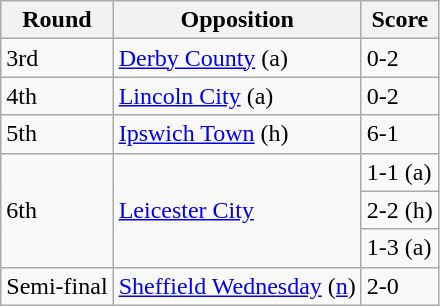<table class="wikitable">
<tr>
<th>Round</th>
<th>Opposition</th>
<th>Score</th>
</tr>
<tr>
<td>3rd</td>
<td><a href='#'>Derby County</a> (a)</td>
<td>0-2</td>
</tr>
<tr>
<td>4th</td>
<td><a href='#'>Lincoln City</a> (a)</td>
<td>0-2</td>
</tr>
<tr>
<td>5th</td>
<td><a href='#'>Ipswich Town</a> (h)</td>
<td>6-1</td>
</tr>
<tr>
<td rowspan="3">6th</td>
<td rowspan="3"><a href='#'>Leicester City</a></td>
<td>1-1 (a)</td>
</tr>
<tr>
<td>2-2 (h)</td>
</tr>
<tr>
<td>1-3 (a)</td>
</tr>
<tr>
<td>Semi-final</td>
<td><a href='#'>Sheffield Wednesday</a> (<a href='#'>n</a>)</td>
<td>2-0</td>
</tr>
</table>
